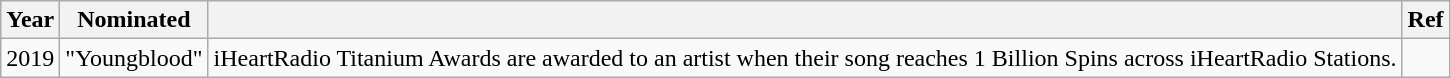<table class="wikitable">
<tr>
<th>Year</th>
<th>Nominated</th>
<th></th>
<th>Ref</th>
</tr>
<tr>
<td>2019</td>
<td>"Youngblood"</td>
<td>iHeartRadio Titanium Awards are awarded to an artist when their song reaches 1 Billion Spins across iHeartRadio Stations.</td>
<td></td>
</tr>
</table>
